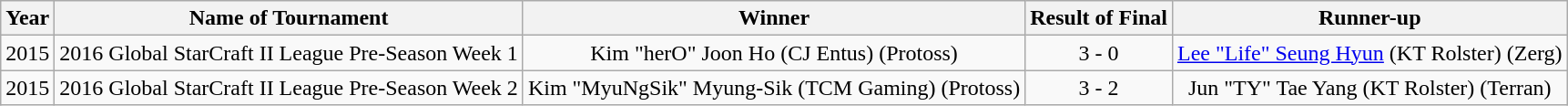<table class="wikitable" style="text-align:center">
<tr>
<th>Year</th>
<th>Name of Tournament</th>
<th>Winner</th>
<th>Result of Final</th>
<th>Runner-up</th>
</tr>
<tr>
<td>2015</td>
<td>2016 Global StarCraft II League Pre-Season Week 1</td>
<td>Kim "herO" Joon Ho (CJ Entus) (Protoss)</td>
<td>3 - 0</td>
<td><a href='#'>Lee "Life" Seung Hyun</a> (KT Rolster) (Zerg)</td>
</tr>
<tr>
<td>2015</td>
<td>2016 Global StarCraft II League Pre-Season Week 2</td>
<td>Kim "MyuNgSik" Myung-Sik (TCM Gaming) (Protoss)</td>
<td>3 - 2</td>
<td>Jun "TY" Tae Yang (KT Rolster) (Terran)</td>
</tr>
</table>
